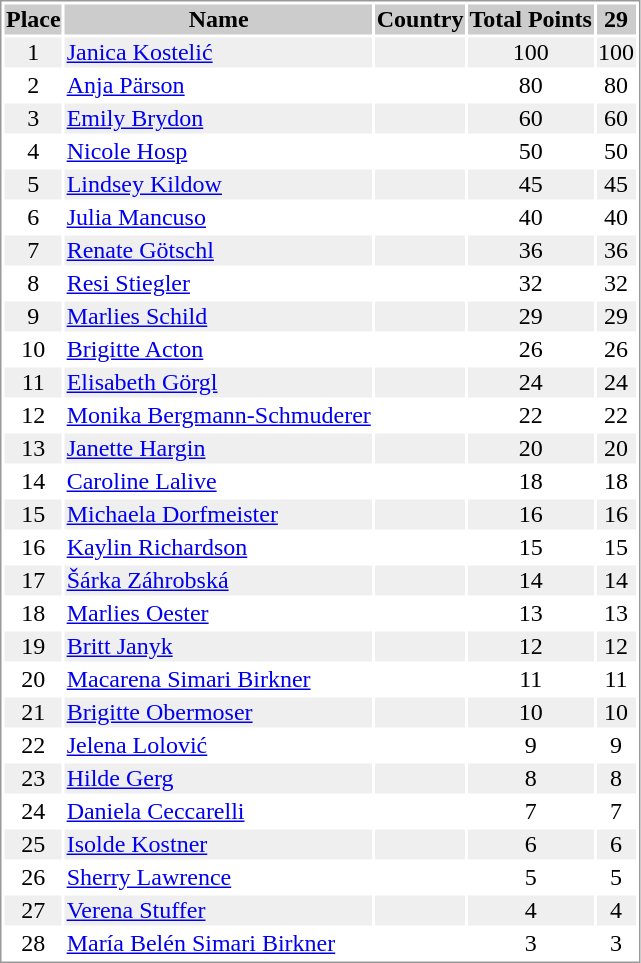<table border="0" style="border: 1px solid #999; background-color:#FFFFFF; text-align:center">
<tr align="center" bgcolor="#CCCCCC">
<th>Place</th>
<th>Name</th>
<th>Country</th>
<th>Total Points</th>
<th>29</th>
</tr>
<tr bgcolor="#EFEFEF">
<td>1</td>
<td align="left"><a href='#'>Janica Kostelić</a></td>
<td align="left"></td>
<td>100</td>
<td>100</td>
</tr>
<tr>
<td>2</td>
<td align="left"><a href='#'>Anja Pärson</a></td>
<td align="left"></td>
<td>80</td>
<td>80</td>
</tr>
<tr bgcolor="#EFEFEF">
<td>3</td>
<td align="left"><a href='#'>Emily Brydon</a></td>
<td align="left"></td>
<td>60</td>
<td>60</td>
</tr>
<tr>
<td>4</td>
<td align="left"><a href='#'>Nicole Hosp</a></td>
<td align="left"></td>
<td>50</td>
<td>50</td>
</tr>
<tr bgcolor="#EFEFEF">
<td>5</td>
<td align="left"><a href='#'>Lindsey Kildow</a></td>
<td align="left"></td>
<td>45</td>
<td>45</td>
</tr>
<tr>
<td>6</td>
<td align="left"><a href='#'>Julia Mancuso</a></td>
<td align="left"></td>
<td>40</td>
<td>40</td>
</tr>
<tr bgcolor="#EFEFEF">
<td>7</td>
<td align="left"><a href='#'>Renate Götschl</a></td>
<td align="left"></td>
<td>36</td>
<td>36</td>
</tr>
<tr>
<td>8</td>
<td align="left"><a href='#'>Resi Stiegler</a></td>
<td align="left"></td>
<td>32</td>
<td>32</td>
</tr>
<tr bgcolor="#EFEFEF">
<td>9</td>
<td align="left"><a href='#'>Marlies Schild</a></td>
<td align="left"></td>
<td>29</td>
<td>29</td>
</tr>
<tr>
<td>10</td>
<td align="left"><a href='#'>Brigitte Acton</a></td>
<td align="left"></td>
<td>26</td>
<td>26</td>
</tr>
<tr bgcolor="#EFEFEF">
<td>11</td>
<td align="left"><a href='#'>Elisabeth Görgl</a></td>
<td align="left"></td>
<td>24</td>
<td>24</td>
</tr>
<tr>
<td>12</td>
<td align="left"><a href='#'>Monika Bergmann-Schmuderer</a></td>
<td align="left"></td>
<td>22</td>
<td>22</td>
</tr>
<tr bgcolor="#EFEFEF">
<td>13</td>
<td align="left"><a href='#'>Janette Hargin</a></td>
<td align="left"></td>
<td>20</td>
<td>20</td>
</tr>
<tr>
<td>14</td>
<td align="left"><a href='#'>Caroline Lalive</a></td>
<td align="left"></td>
<td>18</td>
<td>18</td>
</tr>
<tr bgcolor="#EFEFEF">
<td>15</td>
<td align="left"><a href='#'>Michaela Dorfmeister</a></td>
<td align="left"></td>
<td>16</td>
<td>16</td>
</tr>
<tr>
<td>16</td>
<td align="left"><a href='#'>Kaylin Richardson</a></td>
<td align="left"></td>
<td>15</td>
<td>15</td>
</tr>
<tr bgcolor="#EFEFEF">
<td>17</td>
<td align="left"><a href='#'>Šárka Záhrobská</a></td>
<td align="left"></td>
<td>14</td>
<td>14</td>
</tr>
<tr>
<td>18</td>
<td align="left"><a href='#'>Marlies Oester</a></td>
<td align="left"></td>
<td>13</td>
<td>13</td>
</tr>
<tr bgcolor="#EFEFEF">
<td>19</td>
<td align="left"><a href='#'>Britt Janyk</a></td>
<td align="left"></td>
<td>12</td>
<td>12</td>
</tr>
<tr>
<td>20</td>
<td align="left"><a href='#'>Macarena Simari Birkner</a></td>
<td align="left"></td>
<td>11</td>
<td>11</td>
</tr>
<tr bgcolor="#EFEFEF">
<td>21</td>
<td align="left"><a href='#'>Brigitte Obermoser</a></td>
<td align="left"></td>
<td>10</td>
<td>10</td>
</tr>
<tr>
<td>22</td>
<td align="left"><a href='#'>Jelena Lolović</a></td>
<td align="left"></td>
<td>9</td>
<td>9</td>
</tr>
<tr bgcolor="#EFEFEF">
<td>23</td>
<td align="left"><a href='#'>Hilde Gerg</a></td>
<td align="left"></td>
<td>8</td>
<td>8</td>
</tr>
<tr>
<td>24</td>
<td align="left"><a href='#'>Daniela Ceccarelli</a></td>
<td align="left"></td>
<td>7</td>
<td>7</td>
</tr>
<tr bgcolor="#EFEFEF">
<td>25</td>
<td align="left"><a href='#'>Isolde Kostner</a></td>
<td align="left"></td>
<td>6</td>
<td>6</td>
</tr>
<tr>
<td>26</td>
<td align="left"><a href='#'>Sherry Lawrence</a></td>
<td align="left"></td>
<td>5</td>
<td>5</td>
</tr>
<tr bgcolor="#EFEFEF">
<td>27</td>
<td align="left"><a href='#'>Verena Stuffer</a></td>
<td align="left"></td>
<td>4</td>
<td>4</td>
</tr>
<tr>
<td>28</td>
<td align="left"><a href='#'>María Belén Simari Birkner</a></td>
<td align="left"></td>
<td>3</td>
<td>3</td>
</tr>
</table>
